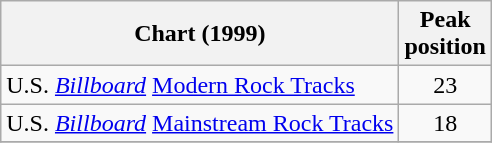<table class="wikitable">
<tr>
<th>Chart (1999)</th>
<th>Peak<br>position</th>
</tr>
<tr>
<td>U.S. <em><a href='#'>Billboard</a></em> <a href='#'>Modern Rock Tracks</a></td>
<td align="center">23</td>
</tr>
<tr>
<td>U.S. <em><a href='#'>Billboard</a></em> <a href='#'>Mainstream Rock Tracks</a></td>
<td align="center">18</td>
</tr>
<tr>
</tr>
</table>
